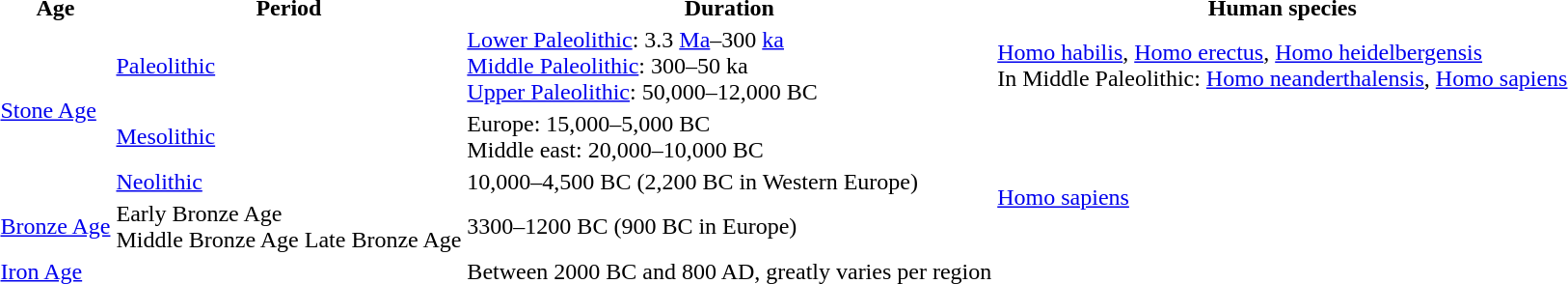<table class="standard">
<tr>
<th>Age</th>
<th>Period</th>
<th>Duration</th>
<th>Human species</th>
</tr>
<tr>
<td rowspan="3"><a href='#'>Stone Age</a></td>
<td><a href='#'>Paleolithic</a></td>
<td><a href='#'>Lower Paleolithic</a>: 3.3 <a href='#'>Ma</a>–300 <a href='#'>ka</a><br><a href='#'>Middle Paleolithic</a>: 300–50 ka<br><a href='#'>Upper Paleolithic</a>: 50,000–12,000 BC</td>
<td><a href='#'>Homo habilis</a>, <a href='#'>Homo erectus</a>, <a href='#'>Homo heidelbergensis</a><br>In Middle Paleolithic: <a href='#'>Homo neanderthalensis</a>, <a href='#'>Homo sapiens</a></td>
</tr>
<tr>
<td><a href='#'>Mesolithic</a></td>
<td>Europe: 15,000–5,000 BC<br>Middle east: 20,000–10,000 BC</td>
<td rowspan="4"><a href='#'>Homo sapiens</a></td>
</tr>
<tr>
<td><a href='#'>Neolithic</a></td>
<td>10,000–4,500 BC (2,200 BC in Western Europe)</td>
</tr>
<tr>
<td><a href='#'>Bronze Age</a></td>
<td>Early Bronze Age<br>Middle Bronze Age
Late Bronze Age</td>
<td>3300–1200 BC (900 BC in Europe)</td>
</tr>
<tr>
<td><a href='#'>Iron Age</a></td>
<td></td>
<td>Between 2000 BC and 800 AD, greatly varies per region</td>
</tr>
</table>
